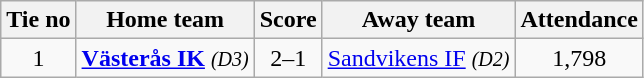<table class="wikitable" style="text-align:center">
<tr>
<th style= width="40px">Tie no</th>
<th style= width="150px">Home team</th>
<th style= width="60px">Score</th>
<th style= width="150px">Away team</th>
<th style= width="30px">Attendance</th>
</tr>
<tr>
<td>1</td>
<td><strong><a href='#'>Västerås IK</a></strong> <em><small>(D3)</small></em></td>
<td>2–1</td>
<td><a href='#'>Sandvikens IF</a> <em><small>(D2)</small></em></td>
<td>1,798</td>
</tr>
</table>
